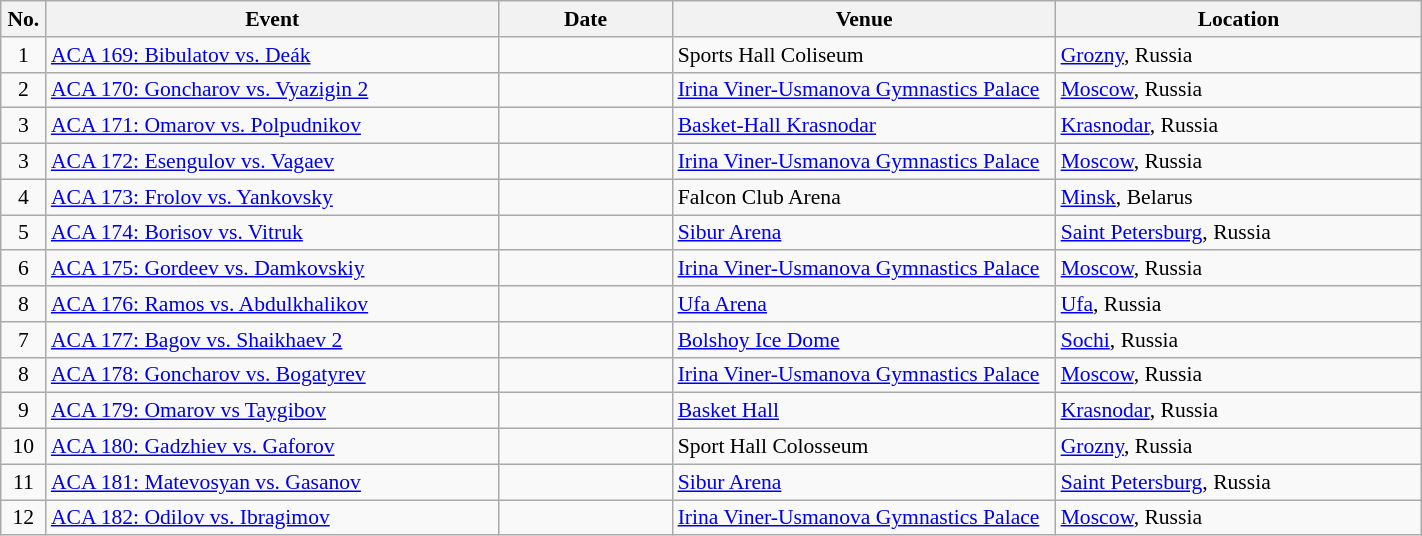<table class="wikitable" style="width:75%; font-size:90%;">
<tr>
<th style= width:1%;">No.</th>
<th style= width:26%;">Event</th>
<th style= width:10%;">Date</th>
<th style= width:22%;">Venue</th>
<th style= width:21%;">Location</th>
</tr>
<tr>
<td align=center>1</td>
<td><a href='#'>ACA 169: Bibulatov vs. Deák</a></td>
<td></td>
<td>Sports Hall Coliseum</td>
<td><a href='#'>Grozny</a>, Russia</td>
</tr>
<tr>
<td align=center>2</td>
<td><a href='#'>ACA 170: Goncharov vs. Vyazigin 2</a></td>
<td></td>
<td><a href='#'>Irina Viner-Usmanova Gymnastics Palace</a></td>
<td><a href='#'>Moscow</a>, Russia</td>
</tr>
<tr>
<td align=center>3</td>
<td><a href='#'>ACA 171: Omarov vs. Polpudnikov</a></td>
<td></td>
<td><a href='#'>Basket-Hall Krasnodar</a></td>
<td><a href='#'>Krasnodar</a>, Russia</td>
</tr>
<tr>
<td align=center>3</td>
<td><a href='#'>ACA 172: Esengulov vs. Vagaev</a></td>
<td></td>
<td><a href='#'>Irina Viner-Usmanova Gymnastics Palace</a></td>
<td><a href='#'>Moscow</a>, Russia</td>
</tr>
<tr>
<td align=center>4</td>
<td><a href='#'>ACA 173: Frolov vs. Yankovsky</a></td>
<td></td>
<td>Falcon Club Arena</td>
<td><a href='#'>Minsk</a>, Belarus</td>
</tr>
<tr>
<td align=center>5</td>
<td><a href='#'>ACA 174: Borisov vs. Vitruk</a></td>
<td></td>
<td><a href='#'>Sibur Arena</a></td>
<td><a href='#'>Saint Petersburg</a>, Russia</td>
</tr>
<tr>
<td align=center>6</td>
<td><a href='#'>ACA 175: Gordeev vs. Damkovskiy</a></td>
<td></td>
<td><a href='#'>Irina Viner-Usmanova Gymnastics Palace</a></td>
<td><a href='#'>Moscow</a>, Russia</td>
</tr>
<tr>
<td align=center>8</td>
<td><a href='#'>ACA 176: Ramos vs. Abdulkhalikov</a></td>
<td></td>
<td><a href='#'>Ufa Arena</a></td>
<td><a href='#'>Ufa</a>, Russia</td>
</tr>
<tr>
<td align=center>7</td>
<td><a href='#'>ACA 177: Bagov vs. Shaikhaev 2</a></td>
<td></td>
<td><a href='#'>Bolshoy Ice Dome</a></td>
<td><a href='#'>Sochi</a>, Russia</td>
</tr>
<tr>
<td align=center>8</td>
<td><a href='#'>ACA 178: Goncharov vs. Bogatyrev</a></td>
<td></td>
<td><a href='#'>Irina Viner-Usmanova Gymnastics Palace</a></td>
<td><a href='#'>Moscow</a>, Russia</td>
</tr>
<tr>
<td align=center>9</td>
<td><a href='#'>ACA 179: Omarov vs Taygibov</a></td>
<td></td>
<td><a href='#'>Basket Hall</a></td>
<td><a href='#'>Krasnodar</a>, Russia</td>
</tr>
<tr>
<td align=center>10</td>
<td><a href='#'>ACA 180: Gadzhiev vs. Gaforov</a></td>
<td></td>
<td>Sport Hall Colosseum</td>
<td><a href='#'>Grozny</a>, Russia</td>
</tr>
<tr>
<td align=center>11</td>
<td><a href='#'>ACA 181: Matevosyan vs. Gasanov</a></td>
<td></td>
<td><a href='#'>Sibur Arena</a></td>
<td><a href='#'>Saint Petersburg</a>, Russia</td>
</tr>
<tr>
<td align=center>12</td>
<td><a href='#'>ACA 182: Odilov vs. Ibragimov</a></td>
<td></td>
<td><a href='#'>Irina Viner-Usmanova Gymnastics Palace</a></td>
<td><a href='#'>Moscow</a>, Russia</td>
</tr>
</table>
